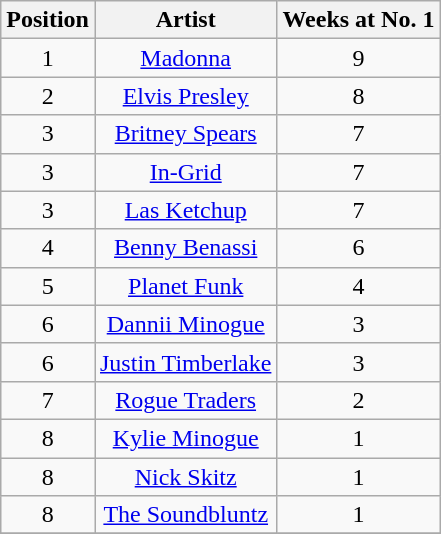<table class="wikitable">
<tr>
<th style="text-align: center;">Position</th>
<th style="text-align: center;">Artist</th>
<th style="text-align: center;">Weeks at No. 1</th>
</tr>
<tr>
<td style="text-align: center;">1</td>
<td style="text-align: center;"><a href='#'>Madonna</a></td>
<td style="text-align: center;">9</td>
</tr>
<tr>
<td style="text-align: center;">2</td>
<td style="text-align: center;"><a href='#'>Elvis Presley</a></td>
<td style="text-align: center;">8</td>
</tr>
<tr>
<td style="text-align: center;">3</td>
<td style="text-align: center;"><a href='#'>Britney Spears</a></td>
<td style="text-align: center;">7</td>
</tr>
<tr>
<td style="text-align: center;">3</td>
<td style="text-align: center;"><a href='#'>In-Grid</a></td>
<td style="text-align: center;">7</td>
</tr>
<tr>
<td style="text-align: center;">3</td>
<td style="text-align: center;"><a href='#'>Las Ketchup</a></td>
<td style="text-align: center;">7</td>
</tr>
<tr>
<td style="text-align: center;">4</td>
<td style="text-align: center;"><a href='#'>Benny Benassi</a></td>
<td style="text-align: center;">6</td>
</tr>
<tr>
<td style="text-align: center;">5</td>
<td style="text-align: center;"><a href='#'>Planet Funk</a></td>
<td style="text-align: center;">4</td>
</tr>
<tr>
<td style="text-align: center;">6</td>
<td style="text-align: center;"><a href='#'>Dannii Minogue</a></td>
<td style="text-align: center;">3</td>
</tr>
<tr>
<td style="text-align: center;">6</td>
<td style="text-align: center;"><a href='#'>Justin Timberlake</a></td>
<td style="text-align: center;">3</td>
</tr>
<tr>
<td style="text-align: center;">7</td>
<td style="text-align: center;"><a href='#'>Rogue Traders</a></td>
<td style="text-align: center;">2</td>
</tr>
<tr>
<td style="text-align: center;">8</td>
<td style="text-align: center;"><a href='#'>Kylie Minogue</a></td>
<td style="text-align: center;">1</td>
</tr>
<tr>
<td style="text-align: center;">8</td>
<td style="text-align: center;"><a href='#'>Nick Skitz</a></td>
<td style="text-align: center;">1</td>
</tr>
<tr>
<td style="text-align: center;">8</td>
<td style="text-align: center;"><a href='#'>The Soundbluntz</a></td>
<td style="text-align: center;">1</td>
</tr>
<tr>
</tr>
</table>
